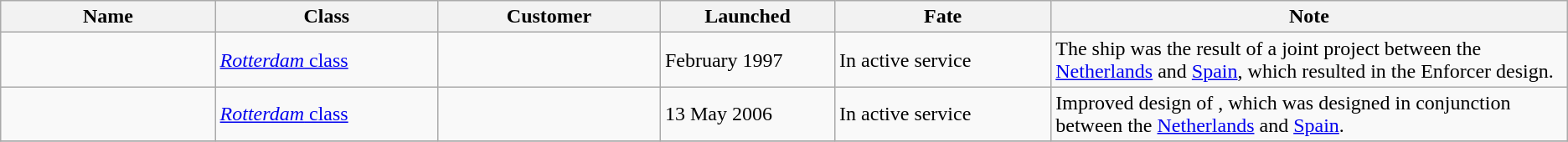<table class="wikitable mw-collapsible mw-collapsed">
<tr>
<th width="200">Name</th>
<th width="200">Class</th>
<th width="200">Customer</th>
<th width="150">Launched</th>
<th width="200">Fate</th>
<th width="500">Note</th>
</tr>
<tr>
<td></td>
<td><a href='#'><em>Rotterdam</em> class</a></td>
<td></td>
<td>February 1997</td>
<td>In active service</td>
<td>The ship was the result of a joint project between the <a href='#'>Netherlands</a> and <a href='#'>Spain</a>, which resulted in the Enforcer design.</td>
</tr>
<tr>
<td></td>
<td><a href='#'><em>Rotterdam</em> class</a></td>
<td></td>
<td>13 May 2006</td>
<td>In active service</td>
<td>Improved design of , which was designed in conjunction between the <a href='#'>Netherlands</a> and <a href='#'>Spain</a>.</td>
</tr>
<tr>
</tr>
</table>
